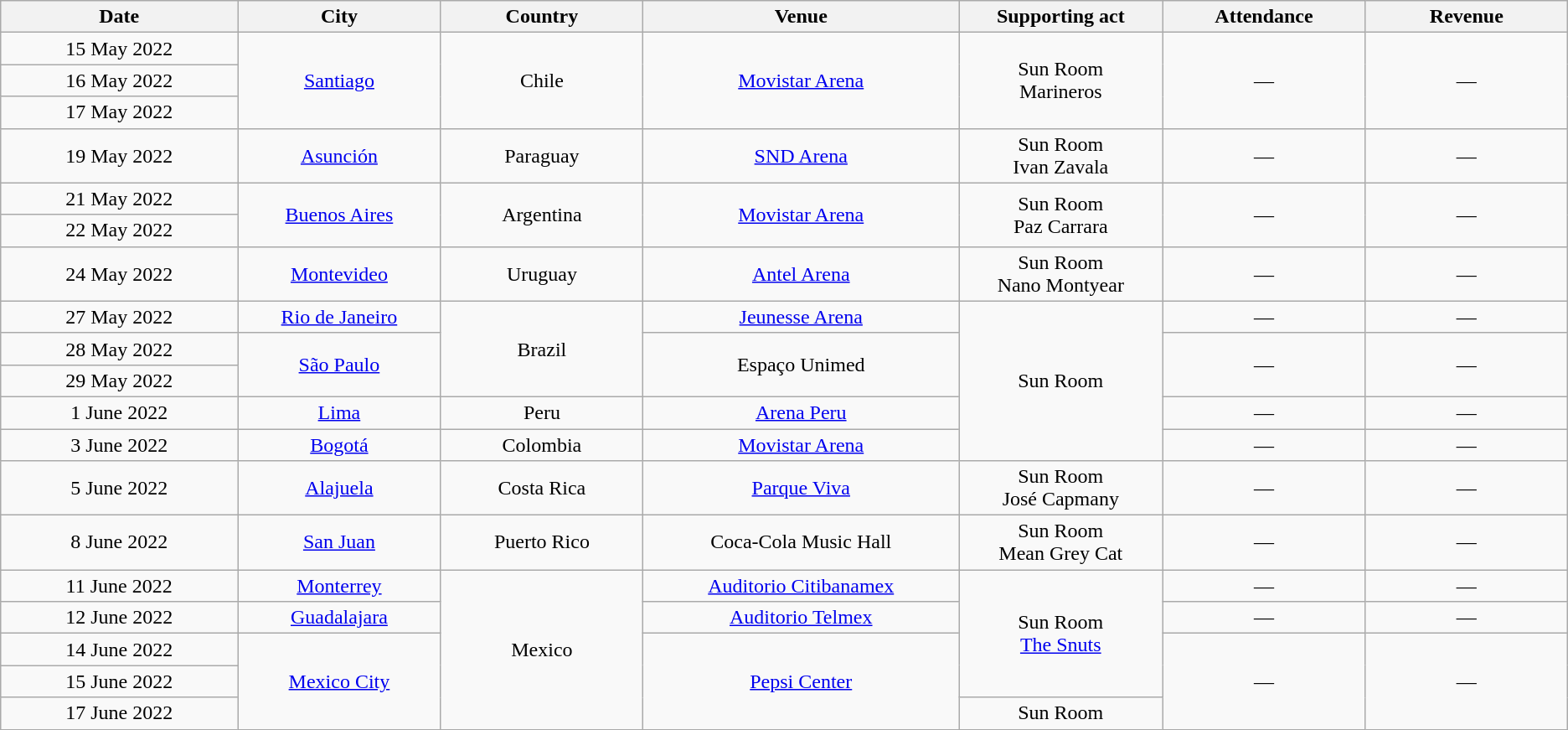<table class="wikitable plainrowheaders" style="text-align:center;">
<tr>
<th scope="col" style="width:12em;">Date</th>
<th scope="col" style="width:10em;">City</th>
<th scope="col" style="width:10em;">Country</th>
<th scope="col" style="width:16em;">Venue</th>
<th scope="col" style="width:10em;">Supporting act</th>
<th scope="col" style="width:10em;">Attendance</th>
<th scope="col" style="width:10em;">Revenue</th>
</tr>
<tr>
<td>15 May 2022</td>
<td rowspan="3"><a href='#'>Santiago</a></td>
<td rowspan="3">Chile</td>
<td rowspan="3"><a href='#'>Movistar Arena</a></td>
<td rowspan="3">Sun Room<br>Marineros</td>
<td rowspan="3">—</td>
<td rowspan="3">—</td>
</tr>
<tr>
<td>16 May 2022 </td>
</tr>
<tr>
<td>17 May 2022</td>
</tr>
<tr>
<td>19 May 2022</td>
<td><a href='#'>Asunción</a></td>
<td>Paraguay</td>
<td><a href='#'>SND Arena</a></td>
<td rowspan="1">Sun Room<br>Ivan Zavala</td>
<td>—</td>
<td>—</td>
</tr>
<tr>
<td>21 May 2022</td>
<td rowspan="2"><a href='#'>Buenos Aires</a></td>
<td rowspan="2">Argentina</td>
<td rowspan="2"><a href='#'>Movistar Arena</a></td>
<td rowspan="2">Sun Room<br>Paz Carrara</td>
<td rowspan="2">—</td>
<td rowspan="2">—</td>
</tr>
<tr>
<td>22 May 2022</td>
</tr>
<tr>
<td>24 May 2022</td>
<td><a href='#'>Montevideo</a></td>
<td>Uruguay</td>
<td><a href='#'>Antel Arena</a></td>
<td rowspan="1">Sun Room<br>Nano Montyear</td>
<td>—</td>
<td>—</td>
</tr>
<tr>
<td>27 May 2022</td>
<td><a href='#'>Rio de Janeiro</a></td>
<td rowspan="3">Brazil</td>
<td><a href='#'>Jeunesse Arena</a></td>
<td rowspan="5">Sun Room</td>
<td>—</td>
<td>—</td>
</tr>
<tr>
<td>28 May 2022</td>
<td rowspan="2"><a href='#'>São Paulo</a></td>
<td rowspan="2">Espaço Unimed</td>
<td rowspan="2">—</td>
<td rowspan="2">—</td>
</tr>
<tr>
<td>29 May 2022</td>
</tr>
<tr>
<td>1 June 2022</td>
<td><a href='#'>Lima</a></td>
<td>Peru</td>
<td><a href='#'>Arena Peru</a></td>
<td>—</td>
<td>—</td>
</tr>
<tr>
<td>3 June 2022</td>
<td><a href='#'>Bogotá</a></td>
<td>Colombia</td>
<td><a href='#'>Movistar Arena</a></td>
<td>—</td>
<td>—</td>
</tr>
<tr>
<td>5 June 2022</td>
<td><a href='#'>Alajuela</a></td>
<td>Costa Rica</td>
<td><a href='#'>Parque Viva</a></td>
<td rowspan="1">Sun Room<br>José Capmany</td>
<td>—</td>
<td>—</td>
</tr>
<tr>
<td>8 June 2022</td>
<td><a href='#'>San Juan</a></td>
<td>Puerto Rico</td>
<td>Coca-Cola Music Hall</td>
<td rowspan="1">Sun Room<br>Mean Grey Cat</td>
<td>—</td>
<td>—</td>
</tr>
<tr>
<td>11 June 2022</td>
<td><a href='#'>Monterrey</a></td>
<td rowspan="5">Mexico</td>
<td><a href='#'>Auditorio Citibanamex</a></td>
<td rowspan="4">Sun Room<br><a href='#'>The Snuts</a></td>
<td>—</td>
<td>—</td>
</tr>
<tr>
<td>12 June 2022</td>
<td><a href='#'>Guadalajara</a></td>
<td><a href='#'>Auditorio Telmex</a></td>
<td>—</td>
<td>—</td>
</tr>
<tr>
<td>14 June 2022</td>
<td rowspan="3"><a href='#'>Mexico City</a></td>
<td rowspan="3"><a href='#'>Pepsi Center</a></td>
<td rowspan="3">—</td>
<td rowspan="3">—</td>
</tr>
<tr>
<td>15 June 2022</td>
</tr>
<tr>
<td>17 June 2022</td>
<td rowspan="1">Sun Room</td>
</tr>
</table>
